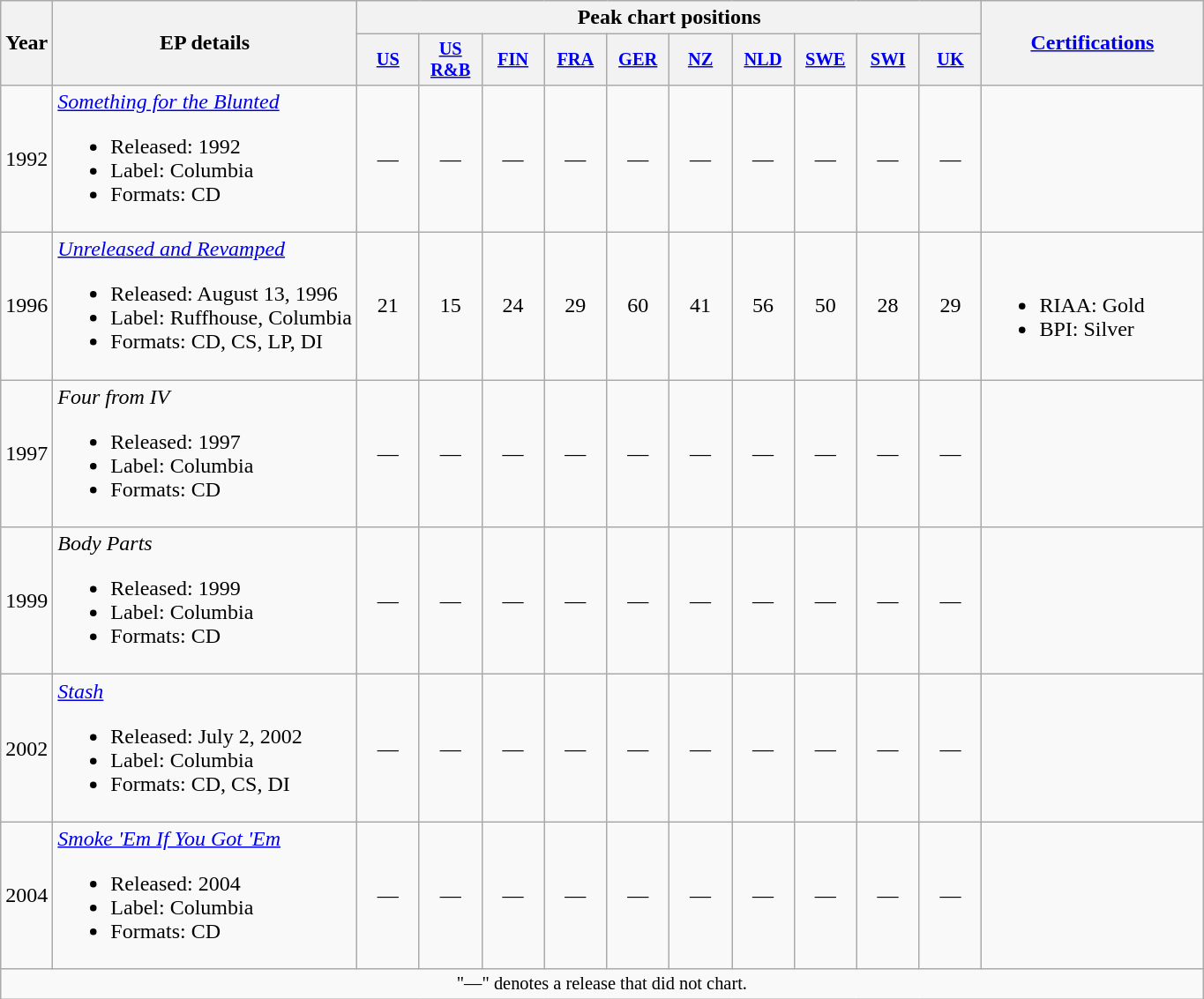<table class="wikitable" border="1">
<tr>
<th rowspan="2">Year</th>
<th rowspan="2">EP details</th>
<th colspan="10">Peak chart positions</th>
<th scope="col" rowspan="2" style="width:10em;"><a href='#'>Certifications</a></th>
</tr>
<tr>
<th style="width:3em;font-size:85%;"><a href='#'>US</a><br></th>
<th style="width:3em;font-size:85%;"><a href='#'>US<br>R&B</a><br></th>
<th style="width:3em;font-size:85%;"><a href='#'>FIN</a><br></th>
<th style="width:3em;font-size:85%;"><a href='#'>FRA</a><br></th>
<th style="width:3em;font-size:85%;"><a href='#'>GER</a><br></th>
<th style="width:3em;font-size:85%;"><a href='#'>NZ</a><br></th>
<th style="width:3em;font-size:85%;"><a href='#'>NLD</a><br></th>
<th style="width:3em;font-size:85%;"><a href='#'>SWE</a><br></th>
<th style="width:3em;font-size:85%;"><a href='#'>SWI</a><br></th>
<th style="width:3em;font-size:85%;"><a href='#'>UK</a><br></th>
</tr>
<tr>
<td align="center">1992</td>
<td align="left"><em><a href='#'>Something for the Blunted</a></em><br><ul><li>Released: 1992</li><li>Label: Columbia</li><li>Formats: CD</li></ul></td>
<td align="center">—</td>
<td align="center">—</td>
<td align="center">—</td>
<td align="center">—</td>
<td align="center">—</td>
<td align="center">—</td>
<td align="center">—</td>
<td align="center">—</td>
<td align="center">—</td>
<td align="center">—</td>
<td></td>
</tr>
<tr>
<td align="center">1996</td>
<td align="left"><em><a href='#'>Unreleased and Revamped</a></em><br><ul><li>Released: August 13, 1996</li><li>Label: Ruffhouse, Columbia</li><li>Formats: CD, CS, LP, DI</li></ul></td>
<td align="center">21</td>
<td align="center">15</td>
<td align="center">24</td>
<td align="center">29</td>
<td align="center">60</td>
<td align="center">41</td>
<td align="center">56</td>
<td align="center">50</td>
<td align="center">28</td>
<td align="center">29</td>
<td><br><ul><li>RIAA: Gold</li><li>BPI: Silver</li></ul></td>
</tr>
<tr>
<td>1997</td>
<td><em>Four from IV</em><br><ul><li>Released: 1997</li><li>Label: Columbia</li><li>Formats: CD</li></ul></td>
<td align="center">—</td>
<td align="center">—</td>
<td align="center">—</td>
<td align="center">—</td>
<td align="center">—</td>
<td align="center">—</td>
<td align="center">—</td>
<td align="center">—</td>
<td align="center">—</td>
<td align="center">—</td>
<td></td>
</tr>
<tr>
<td>1999</td>
<td><em>Body Parts</em><br><ul><li>Released: 1999</li><li>Label: Columbia</li><li>Formats: CD</li></ul></td>
<td align="center">—</td>
<td align="center">—</td>
<td align="center">—</td>
<td align="center">—</td>
<td align="center">—</td>
<td align="center">—</td>
<td align="center">—</td>
<td align="center">—</td>
<td align="center">—</td>
<td align="center">—</td>
<td></td>
</tr>
<tr>
<td align="center">2002</td>
<td align="left"><em><a href='#'>Stash</a></em><br><ul><li>Released: July 2, 2002</li><li>Label: Columbia</li><li>Formats: CD, CS, DI</li></ul></td>
<td align="center">—</td>
<td align="center">—</td>
<td align="center">—</td>
<td align="center">—</td>
<td align="center">—</td>
<td align="center">—</td>
<td align="center">—</td>
<td align="center">—</td>
<td align="center">—</td>
<td align="center">—</td>
<td></td>
</tr>
<tr>
<td align="center">2004</td>
<td align="left"><em><a href='#'>Smoke 'Em If You Got 'Em</a></em><br><ul><li>Released: 2004</li><li>Label: Columbia</li><li>Formats: CD</li></ul></td>
<td align="center">—</td>
<td align="center">—</td>
<td align="center">—</td>
<td align="center">—</td>
<td align="center">—</td>
<td align="center">—</td>
<td align="center">—</td>
<td align="center">—</td>
<td align="center">—</td>
<td align="center">—</td>
<td></td>
</tr>
<tr>
<td align="center" colspan="14" style="font-size:85%">"—" denotes a release that did not chart.</td>
</tr>
</table>
